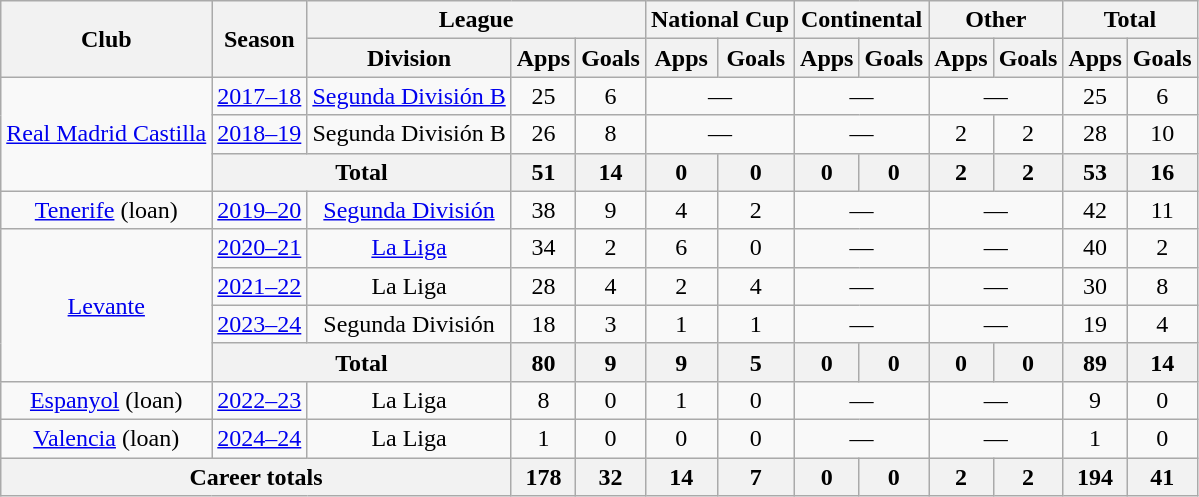<table class="wikitable" style="text-align:center">
<tr>
<th rowspan="2">Club</th>
<th rowspan="2">Season</th>
<th colspan="3">League</th>
<th colspan="2">National Cup</th>
<th colspan="2">Continental</th>
<th colspan="2">Other</th>
<th colspan="2">Total</th>
</tr>
<tr>
<th>Division</th>
<th>Apps</th>
<th>Goals</th>
<th>Apps</th>
<th>Goals</th>
<th>Apps</th>
<th>Goals</th>
<th>Apps</th>
<th>Goals</th>
<th>Apps</th>
<th>Goals</th>
</tr>
<tr>
<td rowspan="3"><a href='#'>Real Madrid Castilla</a></td>
<td><a href='#'>2017–18</a></td>
<td><a href='#'>Segunda División B</a></td>
<td>25</td>
<td>6</td>
<td colspan="2">—</td>
<td colspan="2">—</td>
<td colspan="2">—</td>
<td>25</td>
<td>6</td>
</tr>
<tr>
<td><a href='#'>2018–19</a></td>
<td>Segunda División B</td>
<td>26</td>
<td>8</td>
<td colspan="2">—</td>
<td colspan="2">—</td>
<td>2</td>
<td>2</td>
<td>28</td>
<td>10</td>
</tr>
<tr>
<th colspan="2">Total</th>
<th>51</th>
<th>14</th>
<th>0</th>
<th>0</th>
<th>0</th>
<th>0</th>
<th>2</th>
<th>2</th>
<th>53</th>
<th>16</th>
</tr>
<tr>
<td><a href='#'>Tenerife</a> (loan)</td>
<td><a href='#'>2019–20</a></td>
<td><a href='#'>Segunda División</a></td>
<td>38</td>
<td>9</td>
<td>4</td>
<td>2</td>
<td colspan="2">—</td>
<td colspan="2">—</td>
<td>42</td>
<td>11</td>
</tr>
<tr>
<td rowspan="4"><a href='#'>Levante</a></td>
<td><a href='#'>2020–21</a></td>
<td><a href='#'>La Liga</a></td>
<td>34</td>
<td>2</td>
<td>6</td>
<td>0</td>
<td colspan="2">—</td>
<td colspan="2">—</td>
<td>40</td>
<td>2</td>
</tr>
<tr>
<td><a href='#'>2021–22</a></td>
<td>La Liga</td>
<td>28</td>
<td>4</td>
<td>2</td>
<td>4</td>
<td colspan="2">—</td>
<td colspan="2">—</td>
<td>30</td>
<td>8</td>
</tr>
<tr>
<td><a href='#'>2023–24</a></td>
<td>Segunda División</td>
<td>18</td>
<td>3</td>
<td>1</td>
<td>1</td>
<td colspan="2">—</td>
<td colspan="2">—</td>
<td>19</td>
<td>4</td>
</tr>
<tr>
<th colspan="2">Total</th>
<th>80</th>
<th>9</th>
<th>9</th>
<th>5</th>
<th>0</th>
<th>0</th>
<th>0</th>
<th>0</th>
<th>89</th>
<th>14</th>
</tr>
<tr>
<td><a href='#'>Espanyol</a> (loan)</td>
<td><a href='#'>2022–23</a></td>
<td>La Liga</td>
<td>8</td>
<td>0</td>
<td>1</td>
<td>0</td>
<td colspan="2">—</td>
<td colspan="2">—</td>
<td>9</td>
<td>0</td>
</tr>
<tr>
<td><a href='#'>Valencia</a> (loan)</td>
<td><a href='#'>2024–24</a></td>
<td>La Liga</td>
<td>1</td>
<td>0</td>
<td>0</td>
<td>0</td>
<td colspan="2">—</td>
<td colspan="2">—</td>
<td>1</td>
<td>0</td>
</tr>
<tr>
<th colspan="3">Career totals</th>
<th>178</th>
<th>32</th>
<th>14</th>
<th>7</th>
<th>0</th>
<th>0</th>
<th>2</th>
<th>2</th>
<th>194</th>
<th>41</th>
</tr>
</table>
